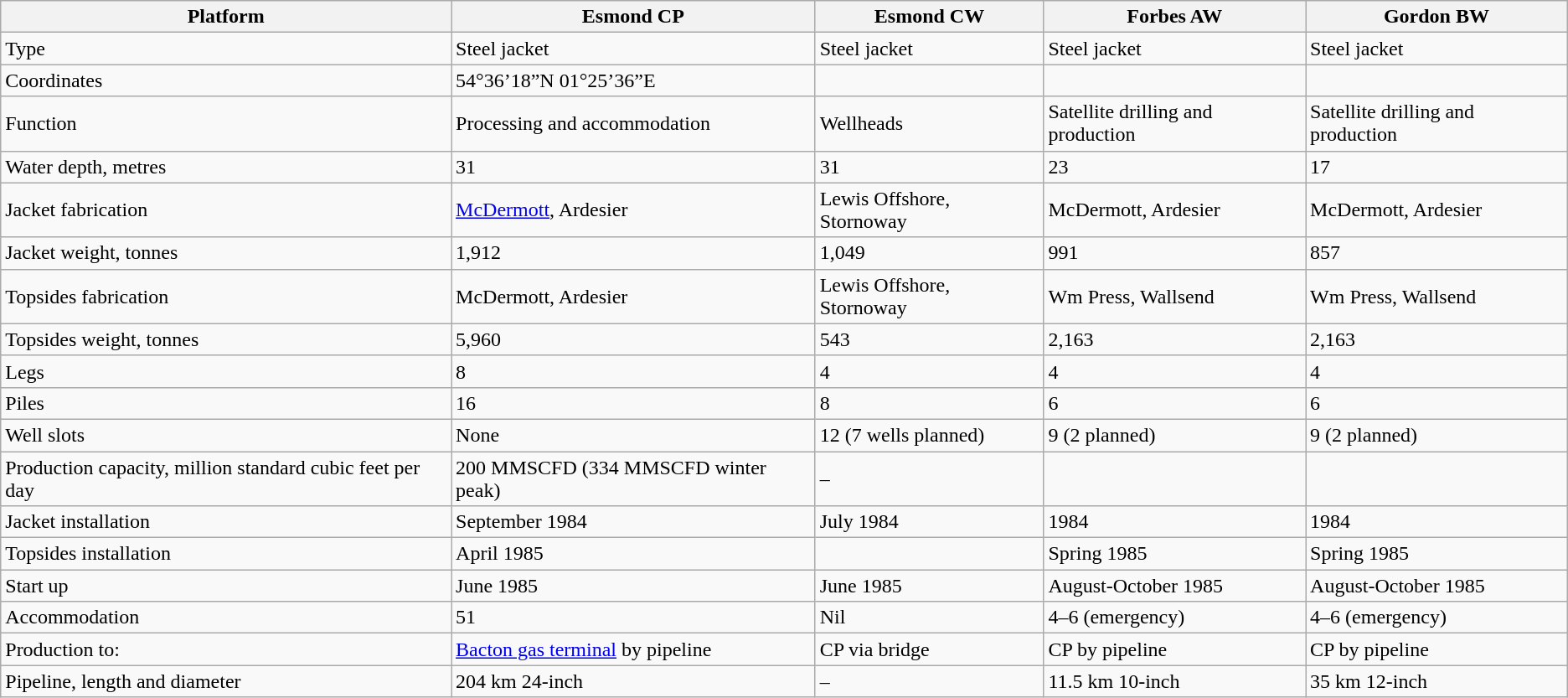<table class="wikitable">
<tr>
<th>Platform</th>
<th>Esmond CP</th>
<th>Esmond CW</th>
<th>Forbes AW</th>
<th>Gordon BW</th>
</tr>
<tr>
<td>Type</td>
<td>Steel jacket</td>
<td>Steel jacket</td>
<td>Steel jacket</td>
<td>Steel jacket</td>
</tr>
<tr>
<td>Coordinates</td>
<td>54°36’18”N 01°25’36”E</td>
<td></td>
<td></td>
<td></td>
</tr>
<tr>
<td>Function</td>
<td>Processing and accommodation</td>
<td>Wellheads</td>
<td>Satellite drilling and production</td>
<td>Satellite drilling and production</td>
</tr>
<tr>
<td>Water depth, metres</td>
<td>31</td>
<td>31</td>
<td>23</td>
<td>17</td>
</tr>
<tr>
<td>Jacket fabrication</td>
<td><a href='#'>McDermott</a>, Ardesier</td>
<td>Lewis Offshore, Stornoway</td>
<td>McDermott, Ardesier</td>
<td>McDermott, Ardesier</td>
</tr>
<tr>
<td>Jacket weight, tonnes</td>
<td>1,912</td>
<td>1,049</td>
<td>991</td>
<td>857</td>
</tr>
<tr>
<td>Topsides fabrication</td>
<td>McDermott, Ardesier</td>
<td>Lewis Offshore, Stornoway</td>
<td>Wm Press, Wallsend</td>
<td>Wm Press, Wallsend</td>
</tr>
<tr>
<td>Topsides weight, tonnes</td>
<td>5,960</td>
<td>543</td>
<td>2,163</td>
<td>2,163</td>
</tr>
<tr>
<td>Legs</td>
<td>8</td>
<td>4</td>
<td>4</td>
<td>4</td>
</tr>
<tr>
<td>Piles</td>
<td>16</td>
<td>8</td>
<td>6</td>
<td>6</td>
</tr>
<tr>
<td>Well slots</td>
<td>None</td>
<td>12 (7 wells planned)</td>
<td>9 (2 planned)</td>
<td>9 (2 planned)</td>
</tr>
<tr>
<td>Production capacity,  million standard cubic feet per day</td>
<td>200 MMSCFD (334 MMSCFD winter  peak)</td>
<td>–</td>
<td></td>
<td></td>
</tr>
<tr>
<td>Jacket installation</td>
<td>September 1984</td>
<td>July 1984</td>
<td>1984</td>
<td>1984</td>
</tr>
<tr>
<td>Topsides installation</td>
<td>April 1985</td>
<td></td>
<td>Spring 1985</td>
<td>Spring 1985</td>
</tr>
<tr>
<td>Start up</td>
<td>June 1985</td>
<td>June 1985</td>
<td>August-October 1985</td>
<td>August-October 1985</td>
</tr>
<tr>
<td>Accommodation</td>
<td>51</td>
<td>Nil</td>
<td>4–6 (emergency)</td>
<td>4–6 (emergency)</td>
</tr>
<tr>
<td>Production to:</td>
<td><a href='#'>Bacton gas terminal</a> by pipeline</td>
<td>CP via bridge</td>
<td>CP by pipeline</td>
<td>CP by pipeline</td>
</tr>
<tr>
<td>Pipeline, length and diameter</td>
<td>204 km 24-inch</td>
<td>–</td>
<td>11.5 km 10-inch</td>
<td>35 km 12-inch</td>
</tr>
</table>
